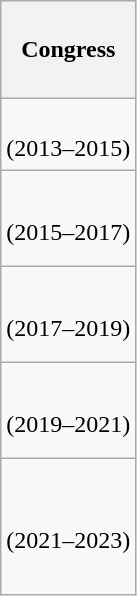<table class="wikitable" style="float:left; margin:0; margin-right:-0.5px; margin-top:14px; text-align:center;">
<tr style="white-space:nowrap; height:4.08em;">
<th>Congress</th>
</tr>
<tr style="white-space:nowrap; height:3em;">
<td><strong></strong><br>(2013–2015)</td>
</tr>
<tr style="white-space:nowrap; height:4em">
<td><strong></strong><br>(2015–2017)</td>
</tr>
<tr style="white-space:nowrap; height:4em">
<td><strong></strong><br>(2017–2019)</td>
</tr>
<tr style="white-space:nowrap; height:4em">
<td><strong></strong><br>(2019–2021)</td>
</tr>
<tr style="white-space:nowrap; height:5.7em">
<td><strong></strong><br>(2021–2023)</td>
</tr>
</table>
